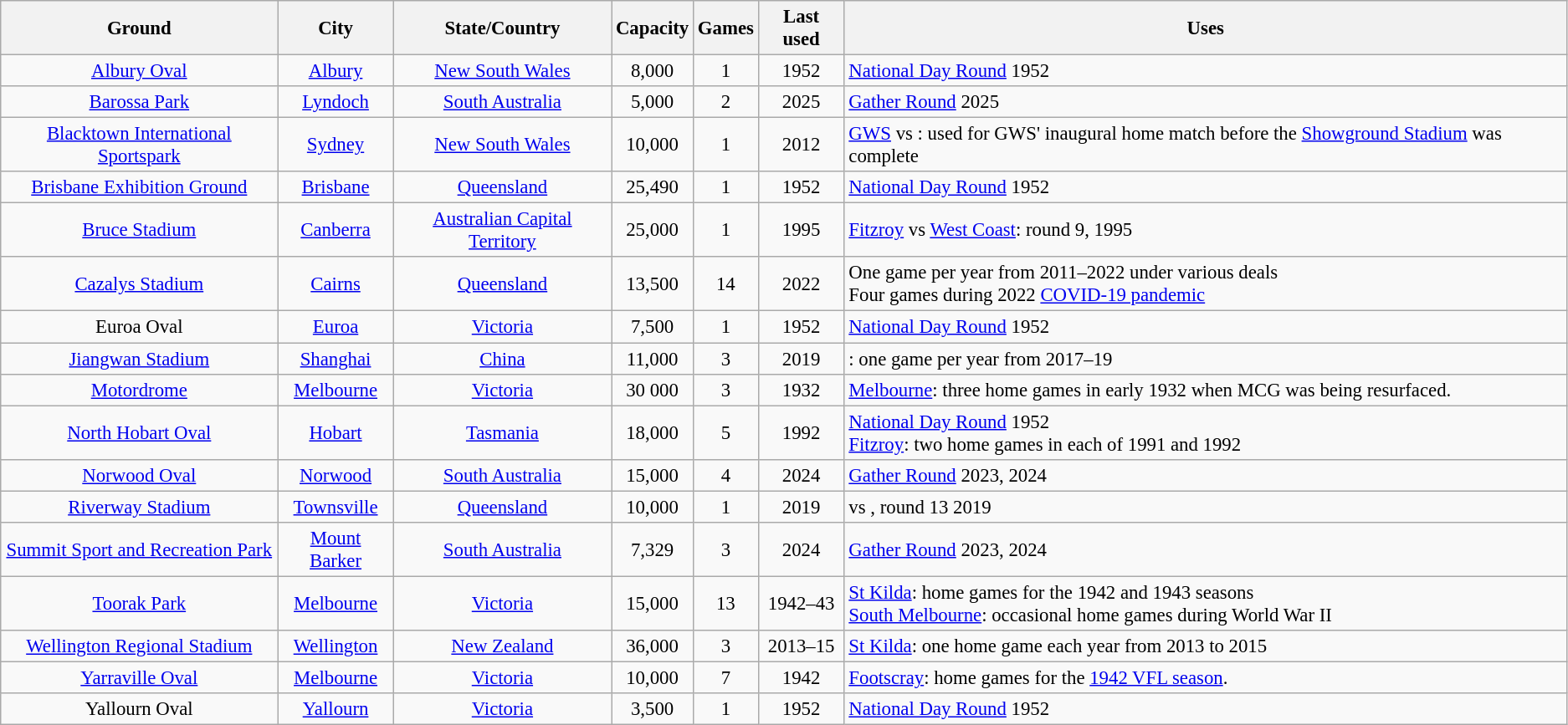<table class="wikitable sortable" border="1" style="font-size:95%;">
<tr>
<th>Ground</th>
<th>City</th>
<th>State/Country</th>
<th>Capacity</th>
<th>Games</th>
<th>Last used</th>
<th>Uses</th>
</tr>
<tr>
<td align = center><a href='#'>Albury Oval</a></td>
<td align = center><a href='#'>Albury</a></td>
<td align = center><a href='#'>New South Wales</a></td>
<td align = center>8,000</td>
<td align = center>1</td>
<td align = center>1952</td>
<td><a href='#'>National Day Round</a> 1952</td>
</tr>
<tr>
<td align = center><a href='#'>Barossa Park</a></td>
<td align = center><a href='#'>Lyndoch</a></td>
<td align = center><a href='#'>South Australia</a></td>
<td align=center>5,000</td>
<td align=center>2</td>
<td align=center>2025</td>
<td><a href='#'>Gather Round</a> 2025</td>
</tr>
<tr>
<td align=center><a href='#'>Blacktown International Sportspark</a></td>
<td align=center><a href='#'>Sydney</a></td>
<td align=center><a href='#'>New South Wales</a></td>
<td align=center>10,000</td>
<td align=center>1</td>
<td align=center>2012</td>
<td><a href='#'>GWS</a> vs : used for GWS' inaugural home match before the <a href='#'>Showground Stadium</a> was complete</td>
</tr>
<tr>
<td align = center><a href='#'>Brisbane Exhibition Ground</a></td>
<td align = center><a href='#'>Brisbane</a></td>
<td align = center><a href='#'>Queensland</a></td>
<td align = center>25,490</td>
<td align = center>1</td>
<td align = center>1952</td>
<td><a href='#'>National Day Round</a> 1952</td>
</tr>
<tr>
<td align = center><a href='#'>Bruce Stadium</a></td>
<td align = center><a href='#'>Canberra</a></td>
<td align = center><a href='#'>Australian Capital Territory</a></td>
<td align = center>25,000</td>
<td align = center>1</td>
<td align = center>1995</td>
<td><a href='#'>Fitzroy</a> vs <a href='#'>West Coast</a>: round 9, 1995</td>
</tr>
<tr>
<td align = center><a href='#'>Cazalys Stadium</a></td>
<td align = center><a href='#'>Cairns</a></td>
<td align = center><a href='#'>Queensland</a></td>
<td align = center>13,500</td>
<td align = center>14</td>
<td align = center>2022</td>
<td>One game per year from 2011–2022 under various deals<br>Four games during 2022 <a href='#'>COVID-19 pandemic</a></td>
</tr>
<tr>
<td align = center>Euroa Oval</td>
<td align = center><a href='#'>Euroa</a></td>
<td align = center><a href='#'>Victoria</a></td>
<td align = center>7,500</td>
<td align = center>1</td>
<td align = center>1952</td>
<td><a href='#'>National Day Round</a> 1952</td>
</tr>
<tr>
<td align="center"><a href='#'>Jiangwan Stadium</a></td>
<td align="center"><a href='#'>Shanghai</a></td>
<td align="center"><a href='#'>China</a></td>
<td align="center">11,000</td>
<td align="center">3</td>
<td align="center">2019</td>
<td>: one game per year from 2017–19</td>
</tr>
<tr>
<td align = center><a href='#'>Motordrome</a></td>
<td align = center><a href='#'>Melbourne</a></td>
<td align = center><a href='#'>Victoria</a></td>
<td align = center>30 000</td>
<td align = center>3</td>
<td align = center>1932</td>
<td><a href='#'>Melbourne</a>: three home games in early 1932 when MCG was being resurfaced.</td>
</tr>
<tr>
<td align = center><a href='#'>North Hobart Oval</a></td>
<td align = center><a href='#'>Hobart</a></td>
<td align = center><a href='#'>Tasmania</a></td>
<td align = center>18,000</td>
<td align = center>5</td>
<td align = center>1992</td>
<td><a href='#'>National Day Round</a> 1952<br><a href='#'>Fitzroy</a>: two home games in each of 1991 and 1992</td>
</tr>
<tr>
<td align = center><a href='#'>Norwood Oval</a></td>
<td align = center><a href='#'>Norwood</a></td>
<td align = center><a href='#'>South Australia</a></td>
<td align=center>15,000</td>
<td align=center>4</td>
<td align=center>2024</td>
<td><a href='#'>Gather Round</a> 2023, 2024</td>
</tr>
<tr>
<td align = center><a href='#'>Riverway Stadium</a></td>
<td align = center><a href='#'>Townsville</a></td>
<td align = center><a href='#'>Queensland</a></td>
<td align=center>10,000</td>
<td align=center>1</td>
<td align=center>2019</td>
<td> vs , round 13 2019</td>
</tr>
<tr>
<td align = center><a href='#'>Summit Sport and Recreation Park</a></td>
<td align = center><a href='#'>Mount Barker</a></td>
<td align = center><a href='#'>South Australia</a></td>
<td align=center>7,329</td>
<td align=center>3</td>
<td align=center>2024</td>
<td><a href='#'>Gather Round</a> 2023, 2024</td>
</tr>
<tr>
<td align = center><a href='#'>Toorak Park</a></td>
<td align = center><a href='#'>Melbourne</a></td>
<td align = center><a href='#'>Victoria</a></td>
<td align = center>15,000</td>
<td align = center>13</td>
<td align = center>1942–43</td>
<td><a href='#'>St Kilda</a>: home games for the 1942 and 1943 seasons<br><a href='#'>South Melbourne</a>: occasional home games during World War II</td>
</tr>
<tr>
<td align = center><a href='#'>Wellington Regional Stadium</a></td>
<td align = center><a href='#'>Wellington</a></td>
<td align = center><a href='#'>New Zealand</a></td>
<td align = center>36,000</td>
<td align = center>3</td>
<td align = center>2013–15</td>
<td><a href='#'>St Kilda</a>: one home game each year from 2013 to 2015</td>
</tr>
<tr>
<td align = center><a href='#'>Yarraville Oval</a></td>
<td align = center><a href='#'>Melbourne</a></td>
<td align = center><a href='#'>Victoria</a></td>
<td align = center>10,000</td>
<td align = center>7</td>
<td align = center>1942</td>
<td><a href='#'>Footscray</a>: home games for the <a href='#'>1942 VFL season</a>.</td>
</tr>
<tr>
<td align = center>Yallourn Oval</td>
<td align = center><a href='#'>Yallourn</a></td>
<td align = center><a href='#'>Victoria</a></td>
<td align = center>3,500</td>
<td align = center>1</td>
<td align = center>1952</td>
<td><a href='#'>National Day Round</a> 1952</td>
</tr>
</table>
